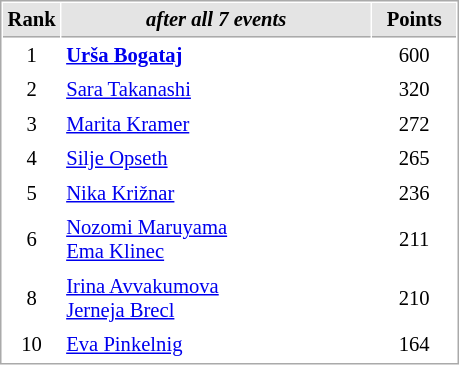<table cellspacing="1" cellpadding="3" style="border:1px solid #AAAAAA;font-size:86%">
<tr style="background-color: #E4E4E4;">
<th style="border-bottom:1px solid #AAAAAA; width: 10px;">Rank</th>
<th style="border-bottom:1px solid #AAAAAA; width: 200px;"><em>after all 7 events</em></th>
<th style="border-bottom:1px solid #AAAAAA; width: 50px;">Points</th>
</tr>
<tr>
<td align=center>1</td>
<td> <strong><a href='#'>Urša Bogataj</a></strong></td>
<td align=center>600</td>
</tr>
<tr>
<td align=center>2</td>
<td> <a href='#'>Sara Takanashi</a></td>
<td align=center>320</td>
</tr>
<tr>
<td align=center>3</td>
<td> <a href='#'>Marita Kramer</a></td>
<td align=center>272</td>
</tr>
<tr>
<td align=center>4</td>
<td> <a href='#'>Silje Opseth</a></td>
<td align=center>265</td>
</tr>
<tr>
<td align=center>5</td>
<td> <a href='#'>Nika Križnar</a></td>
<td align=center>236</td>
</tr>
<tr>
<td align=center>6</td>
<td> <a href='#'>Nozomi Maruyama</a><br> <a href='#'>Ema Klinec</a></td>
<td align=center>211</td>
</tr>
<tr>
<td align=center>8</td>
<td> <a href='#'>Irina Avvakumova</a><br> <a href='#'>Jerneja Brecl</a></td>
<td align=center>210</td>
</tr>
<tr>
<td align=center>10</td>
<td> <a href='#'>Eva Pinkelnig</a></td>
<td align=center>164</td>
</tr>
</table>
